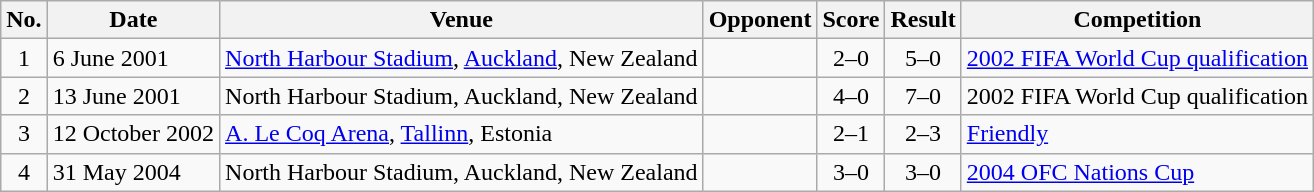<table class="wikitable sortable">
<tr>
<th scope="col">No.</th>
<th scope="col">Date</th>
<th scope="col">Venue</th>
<th scope="col">Opponent</th>
<th scope="col">Score</th>
<th scope="col">Result</th>
<th scope="col">Competition</th>
</tr>
<tr>
<td align="center">1</td>
<td>6 June 2001</td>
<td><a href='#'>North Harbour Stadium</a>, <a href='#'>Auckland</a>, New Zealand</td>
<td></td>
<td align="center">2–0</td>
<td align="center">5–0</td>
<td><a href='#'>2002 FIFA World Cup qualification</a></td>
</tr>
<tr>
<td align="center">2</td>
<td>13 June 2001</td>
<td>North Harbour Stadium, Auckland, New Zealand</td>
<td></td>
<td align="center">4–0</td>
<td align="center">7–0</td>
<td>2002 FIFA World Cup qualification</td>
</tr>
<tr>
<td align="center">3</td>
<td>12 October 2002</td>
<td><a href='#'>A. Le Coq Arena</a>, <a href='#'>Tallinn</a>, Estonia</td>
<td></td>
<td align="center">2–1</td>
<td align="center">2–3</td>
<td><a href='#'>Friendly</a></td>
</tr>
<tr>
<td align="center">4</td>
<td>31 May 2004</td>
<td>North Harbour Stadium, Auckland, New Zealand</td>
<td></td>
<td align="center">3–0</td>
<td align="center">3–0</td>
<td><a href='#'>2004 OFC Nations Cup</a></td>
</tr>
</table>
